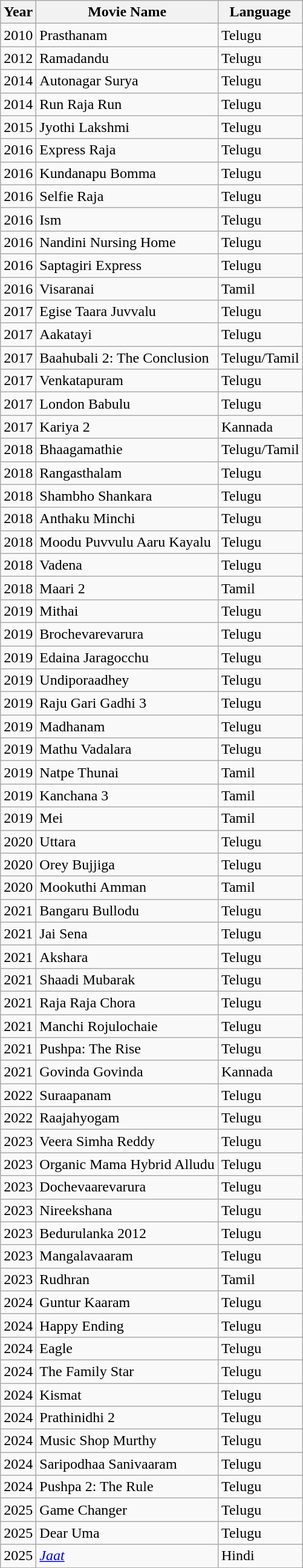<table class="wikitable sortable">
<tr>
<th>Year</th>
<th>Movie Name</th>
<th>Language</th>
</tr>
<tr>
<td>2010</td>
<td>Prasthanam</td>
<td>Telugu</td>
</tr>
<tr>
<td>2012</td>
<td>Ramadandu</td>
<td>Telugu</td>
</tr>
<tr>
<td>2014</td>
<td>Autonagar Surya</td>
<td>Telugu</td>
</tr>
<tr>
<td>2014</td>
<td>Run Raja Run</td>
<td>Telugu</td>
</tr>
<tr>
<td>2015</td>
<td>Jyothi Lakshmi</td>
<td>Telugu</td>
</tr>
<tr>
<td>2016</td>
<td>Express Raja</td>
<td>Telugu</td>
</tr>
<tr>
<td>2016</td>
<td>Kundanapu Bomma</td>
<td>Telugu</td>
</tr>
<tr>
<td>2016</td>
<td>Selfie Raja</td>
<td>Telugu</td>
</tr>
<tr>
<td>2016</td>
<td>Ism</td>
<td>Telugu</td>
</tr>
<tr>
<td>2016</td>
<td>Nandini Nursing Home</td>
<td>Telugu</td>
</tr>
<tr>
<td>2016</td>
<td>Saptagiri Express</td>
<td>Telugu</td>
</tr>
<tr>
<td>2016</td>
<td>Visaranai</td>
<td>Tamil</td>
</tr>
<tr>
<td>2017</td>
<td>Egise Taara Juvvalu</td>
<td>Telugu</td>
</tr>
<tr>
<td>2017</td>
<td>Aakatayi</td>
<td>Telugu</td>
</tr>
<tr>
<td>2017</td>
<td>Baahubali 2: The Conclusion</td>
<td>Telugu/Tamil</td>
</tr>
<tr>
<td>2017</td>
<td>Venkatapuram</td>
<td>Telugu</td>
</tr>
<tr>
<td>2017</td>
<td>London Babulu</td>
<td>Telugu</td>
</tr>
<tr>
<td>2017</td>
<td>Kariya 2</td>
<td>Kannada</td>
</tr>
<tr>
<td>2018</td>
<td>Bhaagamathie</td>
<td>Telugu/Tamil</td>
</tr>
<tr>
<td>2018</td>
<td>Rangasthalam</td>
<td>Telugu</td>
</tr>
<tr>
<td>2018</td>
<td>Shambho Shankara</td>
<td>Telugu</td>
</tr>
<tr>
<td>2018</td>
<td>Anthaku Minchi</td>
<td>Telugu</td>
</tr>
<tr>
<td>2018</td>
<td>Moodu Puvvulu Aaru Kayalu</td>
<td>Telugu</td>
</tr>
<tr>
<td>2018</td>
<td>Vadena</td>
<td>Telugu</td>
</tr>
<tr>
<td>2018</td>
<td>Maari 2</td>
<td>Tamil</td>
</tr>
<tr>
<td>2019</td>
<td>Mithai</td>
<td>Telugu</td>
</tr>
<tr>
<td>2019</td>
<td>Brochevarevarura</td>
<td>Telugu</td>
</tr>
<tr>
<td>2019</td>
<td>Edaina Jaragocchu</td>
<td>Telugu</td>
</tr>
<tr>
<td>2019</td>
<td>Undiporaadhey</td>
<td>Telugu</td>
</tr>
<tr>
<td>2019</td>
<td>Raju Gari Gadhi 3</td>
<td>Telugu</td>
</tr>
<tr>
<td>2019</td>
<td>Madhanam</td>
<td>Telugu</td>
</tr>
<tr>
<td>2019</td>
<td>Mathu Vadalara</td>
<td>Telugu</td>
</tr>
<tr>
<td>2019</td>
<td>Natpe Thunai</td>
<td>Tamil</td>
</tr>
<tr>
<td>2019</td>
<td>Kanchana 3</td>
<td>Tamil</td>
</tr>
<tr>
<td>2019</td>
<td>Mei</td>
<td>Tamil</td>
</tr>
<tr>
<td>2020</td>
<td>Uttara</td>
<td>Telugu</td>
</tr>
<tr>
<td>2020</td>
<td>Orey Bujjiga</td>
<td>Telugu</td>
</tr>
<tr>
<td>2020</td>
<td>Mookuthi Amman</td>
<td>Tamil</td>
</tr>
<tr>
<td>2021</td>
<td>Bangaru Bullodu</td>
<td>Telugu</td>
</tr>
<tr>
<td>2021</td>
<td>Jai Sena</td>
<td>Telugu</td>
</tr>
<tr>
<td>2021</td>
<td>Akshara</td>
<td>Telugu</td>
</tr>
<tr>
<td>2021</td>
<td>Shaadi Mubarak</td>
<td>Telugu</td>
</tr>
<tr>
<td>2021</td>
<td>Raja Raja Chora</td>
<td>Telugu</td>
</tr>
<tr>
<td>2021</td>
<td>Manchi Rojulochaie</td>
<td>Telugu</td>
</tr>
<tr>
<td>2021</td>
<td>Pushpa: The Rise</td>
<td>Telugu</td>
</tr>
<tr>
<td>2021</td>
<td>Govinda Govinda</td>
<td>Kannada</td>
</tr>
<tr>
<td>2022</td>
<td>Suraapanam</td>
<td>Telugu</td>
</tr>
<tr>
<td>2022</td>
<td>Raajahyogam</td>
<td>Telugu</td>
</tr>
<tr>
<td>2023</td>
<td>Veera Simha Reddy</td>
<td>Telugu</td>
</tr>
<tr>
<td>2023</td>
<td>Organic Mama Hybrid Alludu</td>
<td>Telugu</td>
</tr>
<tr>
<td>2023</td>
<td>Dochevaarevarura</td>
<td>Telugu</td>
</tr>
<tr>
<td>2023</td>
<td>Nireekshana</td>
<td>Telugu</td>
</tr>
<tr>
<td>2023</td>
<td>Bedurulanka 2012</td>
<td>Telugu</td>
</tr>
<tr>
<td>2023</td>
<td>Mangalavaaram</td>
<td>Telugu</td>
</tr>
<tr>
<td>2023</td>
<td>Rudhran</td>
<td>Tamil</td>
</tr>
<tr>
<td>2024</td>
<td>Guntur Kaaram</td>
<td>Telugu</td>
</tr>
<tr>
<td>2024</td>
<td>Happy Ending</td>
<td>Telugu</td>
</tr>
<tr>
<td>2024</td>
<td>Eagle</td>
<td>Telugu</td>
</tr>
<tr>
<td>2024</td>
<td>The Family Star</td>
<td>Telugu</td>
</tr>
<tr>
<td>2024</td>
<td>Kismat</td>
<td>Telugu</td>
</tr>
<tr>
<td>2024</td>
<td>Prathinidhi 2</td>
<td>Telugu</td>
</tr>
<tr>
<td>2024</td>
<td>Music Shop Murthy</td>
<td>Telugu</td>
</tr>
<tr>
<td>2024</td>
<td>Saripodhaa Sanivaaram</td>
<td>Telugu</td>
</tr>
<tr>
<td>2024</td>
<td>Pushpa 2: The Rule</td>
<td>Telugu</td>
</tr>
<tr>
<td>2025</td>
<td>Game Changer</td>
<td>Telugu</td>
</tr>
<tr>
<td>2025</td>
<td>Dear Uma</td>
<td>Telugu</td>
</tr>
<tr>
<td>2025</td>
<td><em><a href='#'>Jaat</a></em></td>
<td>Hindi</td>
</tr>
</table>
